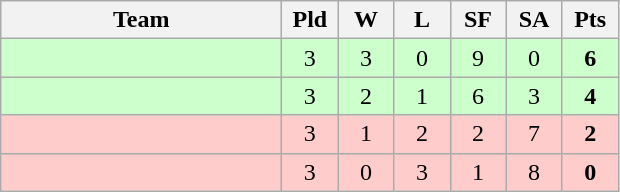<table class="wikitable" style="text-align: center">
<tr>
<th width=180>Team</th>
<th width=30>Pld</th>
<th width=30>W</th>
<th width=30>L</th>
<th width=30>SF</th>
<th width=30>SA</th>
<th width=30>Pts</th>
</tr>
<tr style="background:#cfc;">
<td style="text-align:left;"></td>
<td>3</td>
<td>3</td>
<td>0</td>
<td>9</td>
<td>0</td>
<td><strong>6</strong></td>
</tr>
<tr style="background:#cfc;">
<td style="text-align:left;"></td>
<td>3</td>
<td>2</td>
<td>1</td>
<td>6</td>
<td>3</td>
<td><strong>4</strong></td>
</tr>
<tr style="background:#fcc;">
<td style="text-align:left;"></td>
<td>3</td>
<td>1</td>
<td>2</td>
<td>2</td>
<td>7</td>
<td><strong>2</strong></td>
</tr>
<tr style="background:#fcc;">
<td style="text-align:left;"></td>
<td>3</td>
<td>0</td>
<td>3</td>
<td>1</td>
<td>8</td>
<td><strong>0</strong></td>
</tr>
</table>
